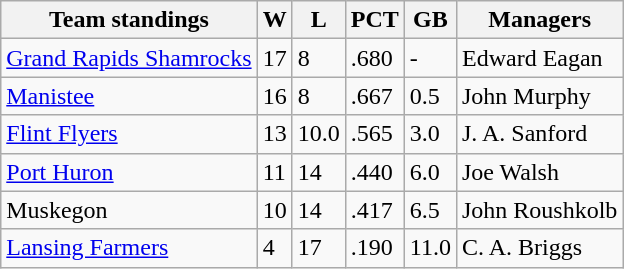<table class="wikitable">
<tr>
<th>Team standings</th>
<th>W</th>
<th>L</th>
<th>PCT</th>
<th>GB</th>
<th>Managers</th>
</tr>
<tr>
<td><a href='#'>Grand Rapids Shamrocks</a></td>
<td>17</td>
<td>8</td>
<td>.680</td>
<td>-</td>
<td>Edward Eagan</td>
</tr>
<tr>
<td><a href='#'>Manistee</a></td>
<td>16</td>
<td>8</td>
<td>.667</td>
<td>0.5</td>
<td>John Murphy</td>
</tr>
<tr>
<td><a href='#'>Flint Flyers</a></td>
<td>13</td>
<td>10.0</td>
<td>.565</td>
<td>3.0</td>
<td>J. A. Sanford</td>
</tr>
<tr>
<td><a href='#'>Port Huron</a></td>
<td>11</td>
<td>14</td>
<td>.440</td>
<td>6.0</td>
<td>Joe Walsh</td>
</tr>
<tr>
<td>Muskegon</td>
<td>10</td>
<td>14</td>
<td>.417</td>
<td>6.5</td>
<td>John Roushkolb</td>
</tr>
<tr>
<td><a href='#'>Lansing Farmers</a></td>
<td>4</td>
<td>17</td>
<td>.190</td>
<td>11.0</td>
<td>C. A. Briggs</td>
</tr>
</table>
